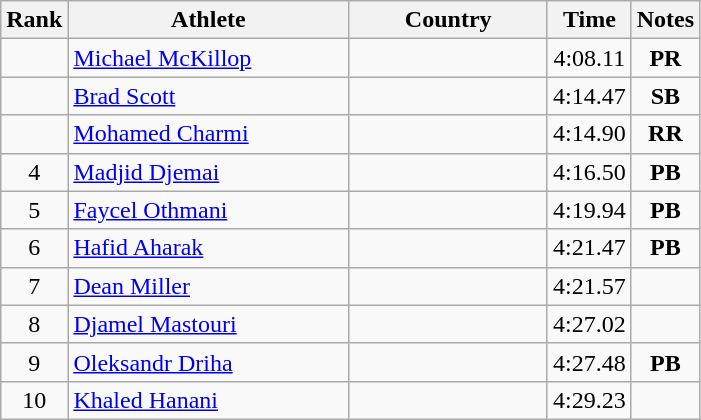<table class="wikitable sortable" style="text-align:center">
<tr>
<th>Rank</th>
<th style="width:180px">Athlete</th>
<th style="width:125px">Country</th>
<th>Time</th>
<th>Notes</th>
</tr>
<tr>
<td></td>
<td style="text-align:left;"><a href='#'>Michael McKillop</a></td>
<td style="text-align:left;"></td>
<td>4:08.11</td>
<td><strong>PR</strong></td>
</tr>
<tr>
<td></td>
<td style="text-align:left;"><a href='#'>Brad Scott</a></td>
<td style="text-align:left;"></td>
<td>4:14.47</td>
<td><strong>SB</strong></td>
</tr>
<tr>
<td></td>
<td style="text-align:left;"><a href='#'>Mohamed Charmi</a></td>
<td style="text-align:left;"></td>
<td>4:14.90</td>
<td><strong>RR</strong></td>
</tr>
<tr>
<td>4</td>
<td style="text-align:left;"><a href='#'>Madjid Djemai</a></td>
<td style="text-align:left;"></td>
<td>4:16.50</td>
<td><strong>PB</strong></td>
</tr>
<tr>
<td>5</td>
<td style="text-align:left;"><a href='#'>Faycel Othmani</a></td>
<td style="text-align:left;"></td>
<td>4:19.94</td>
<td><strong>PB</strong></td>
</tr>
<tr>
<td>6</td>
<td style="text-align:left;"><a href='#'>Hafid Aharak</a></td>
<td style="text-align:left;"></td>
<td>4:21.47</td>
<td><strong>PB</strong></td>
</tr>
<tr>
<td>7</td>
<td style="text-align:left;"><a href='#'>Dean Miller</a></td>
<td style="text-align:left;"></td>
<td>4:21.57</td>
<td></td>
</tr>
<tr>
<td>8</td>
<td style="text-align:left;"><a href='#'>Djamel Mastouri</a></td>
<td style="text-align:left;"></td>
<td>4:27.02</td>
<td></td>
</tr>
<tr>
<td>9</td>
<td style="text-align:left;"><a href='#'>Oleksandr Driha</a></td>
<td style="text-align:left;"></td>
<td>4:27.48</td>
<td><strong>PB</strong></td>
</tr>
<tr>
<td>10</td>
<td style="text-align:left;"><a href='#'>Khaled Hanani</a></td>
<td style="text-align:left;"></td>
<td>4:29.23</td>
<td></td>
</tr>
</table>
